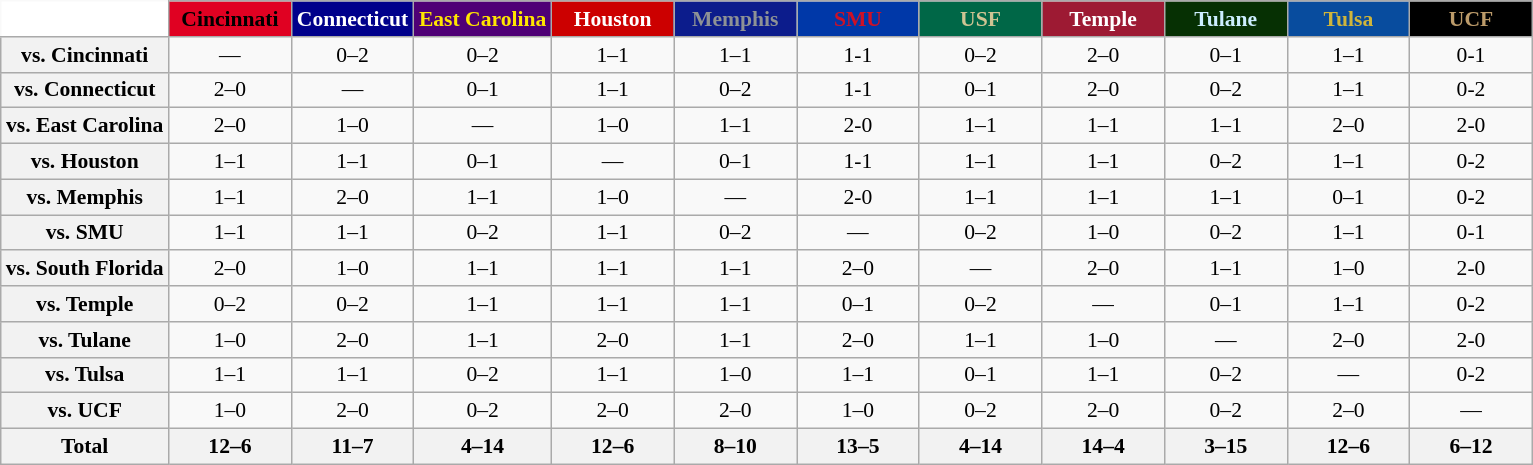<table class="wikitable" style="white-space:nowrap;font-size:90%;">
<tr>
<th colspan=1 style="background:white; border-top-style:hidden; border-left-style:hidden;"   width=75> </th>
<th style="background:#e00122; color:black;"   width=75>Cincinnati</th>
<th style="background:darkblue; color:white;"  width=75>Connecticut</th>
<th style="background:#4F0076; color:#FFE600;" width=75>East Carolina</th>
<th style="background:#CC0000; color:white;"   width=75>Houston</th>
<th style="background:#0C1C8C; color:#8E9295;" width=75>Memphis</th>
<th style="background:#0038A8; color:#CE1126;" width=75>SMU</th>
<th style="background:#006747; color:#CFC493;" width=75>USF</th>
<th style="background:#9d1a33; color:white;"   width=75>Temple</th>
<th style="background:#063003; color:#CCEEFF;" width=75>Tulane</th>
<th style="background:#084c9e; color:#CFB53B;" width=75>Tulsa</th>
<th ! style="background:black; color:#BC9B6A;" width=75>UCF</th>
</tr>
<tr style="text-align:center;">
<th>vs. Cincinnati</th>
<td>—</td>
<td>0–2</td>
<td>0–2</td>
<td>1–1</td>
<td>1–1</td>
<td>1-1</td>
<td>0–2</td>
<td>2–0</td>
<td>0–1</td>
<td>1–1</td>
<td>0-1</td>
</tr>
<tr style="text-align:center;">
<th>vs. Connecticut</th>
<td>2–0</td>
<td>—</td>
<td>0–1</td>
<td>1–1</td>
<td>0–2</td>
<td>1-1</td>
<td>0–1</td>
<td>2–0</td>
<td>0–2</td>
<td>1–1</td>
<td>0-2</td>
</tr>
<tr style="text-align:center;">
<th>vs. East Carolina</th>
<td>2–0</td>
<td>1–0</td>
<td>—</td>
<td>1–0</td>
<td>1–1</td>
<td>2-0</td>
<td>1–1</td>
<td>1–1</td>
<td>1–1</td>
<td>2–0</td>
<td>2-0</td>
</tr>
<tr style="text-align:center;">
<th>vs. Houston</th>
<td>1–1</td>
<td>1–1</td>
<td>0–1</td>
<td>—</td>
<td>0–1</td>
<td>1-1</td>
<td>1–1</td>
<td>1–1</td>
<td>0–2</td>
<td>1–1</td>
<td>0-2</td>
</tr>
<tr style="text-align:center;">
<th>vs. Memphis</th>
<td>1–1</td>
<td>2–0</td>
<td>1–1</td>
<td>1–0</td>
<td>—</td>
<td>2-0</td>
<td>1–1</td>
<td>1–1</td>
<td>1–1</td>
<td>0–1</td>
<td>0-2</td>
</tr>
<tr style="text-align:center;">
<th>vs. SMU</th>
<td>1–1</td>
<td>1–1</td>
<td>0–2</td>
<td>1–1</td>
<td>0–2</td>
<td>—</td>
<td>0–2</td>
<td>1–0</td>
<td>0–2</td>
<td>1–1</td>
<td>0-1</td>
</tr>
<tr style="text-align:center;">
<th>vs. South Florida</th>
<td>2–0</td>
<td>1–0</td>
<td>1–1</td>
<td>1–1</td>
<td>1–1</td>
<td>2–0</td>
<td>—</td>
<td>2–0</td>
<td>1–1</td>
<td>1–0</td>
<td>2-0</td>
</tr>
<tr style="text-align:center;">
<th>vs. Temple</th>
<td>0–2</td>
<td>0–2</td>
<td>1–1</td>
<td>1–1</td>
<td>1–1</td>
<td>0–1</td>
<td>0–2</td>
<td>—</td>
<td>0–1</td>
<td>1–1</td>
<td>0-2</td>
</tr>
<tr style="text-align:center;">
<th>vs. Tulane</th>
<td>1–0</td>
<td>2–0</td>
<td>1–1</td>
<td>2–0</td>
<td>1–1</td>
<td>2–0</td>
<td>1–1</td>
<td>1–0</td>
<td>—</td>
<td>2–0</td>
<td>2-0</td>
</tr>
<tr style="text-align:center;">
<th>vs. Tulsa</th>
<td>1–1</td>
<td>1–1</td>
<td>0–2</td>
<td>1–1</td>
<td>1–0</td>
<td>1–1</td>
<td>0–1</td>
<td>1–1</td>
<td>0–2</td>
<td>—</td>
<td>0-2</td>
</tr>
<tr style="text-align:center;">
<th>vs. UCF</th>
<td>1–0</td>
<td>2–0</td>
<td>0–2</td>
<td>2–0</td>
<td>2–0</td>
<td>1–0</td>
<td>0–2</td>
<td>2–0</td>
<td>0–2</td>
<td>2–0</td>
<td>—<br></td>
</tr>
<tr style="text-align:center;">
<th>Total</th>
<th>12–6</th>
<th>11–7</th>
<th>4–14</th>
<th>12–6</th>
<th>8–10</th>
<th>13–5</th>
<th>4–14</th>
<th>14–4</th>
<th>3–15</th>
<th>12–6</th>
<th>6–12</th>
</tr>
</table>
